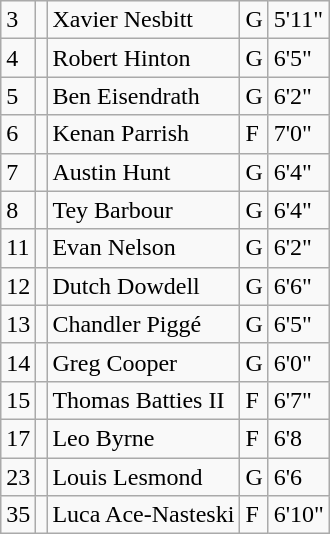<table class="wikitable sortable" style="text-align: ">
<tr>
<td>3</td>
<td></td>
<td>Xavier Nesbitt</td>
<td>G</td>
<td>5'11"</td>
</tr>
<tr>
<td>4</td>
<td></td>
<td>Robert Hinton</td>
<td>G</td>
<td>6'5"</td>
</tr>
<tr>
<td>5</td>
<td></td>
<td>Ben Eisendrath</td>
<td>G</td>
<td>6'2"</td>
</tr>
<tr>
<td>6</td>
<td></td>
<td>Kenan Parrish</td>
<td>F</td>
<td>7'0"</td>
</tr>
<tr>
<td>7</td>
<td></td>
<td>Austin Hunt</td>
<td>G</td>
<td>6'4"</td>
</tr>
<tr>
<td>8</td>
<td></td>
<td>Tey Barbour</td>
<td>G</td>
<td>6'4"</td>
</tr>
<tr>
<td>11</td>
<td></td>
<td>Evan Nelson</td>
<td>G</td>
<td>6'2"</td>
</tr>
<tr>
<td>12</td>
<td></td>
<td>Dutch Dowdell</td>
<td>G</td>
<td>6'6"</td>
</tr>
<tr>
<td>13</td>
<td></td>
<td>Chandler Piggé</td>
<td>G</td>
<td>6'5"</td>
</tr>
<tr>
<td>14</td>
<td></td>
<td>Greg Cooper</td>
<td>G</td>
<td>6'0"</td>
</tr>
<tr>
<td>15</td>
<td></td>
<td>Thomas Batties II</td>
<td>F</td>
<td>6'7"</td>
</tr>
<tr>
<td>17</td>
<td></td>
<td>Leo Byrne</td>
<td>F</td>
<td>6'8</td>
</tr>
<tr>
<td>23</td>
<td></td>
<td>Louis Lesmond</td>
<td>G</td>
<td>6'6</td>
</tr>
<tr>
<td>35</td>
<td></td>
<td>Luca Ace-Nasteski</td>
<td>F</td>
<td>6'10"</td>
</tr>
</table>
